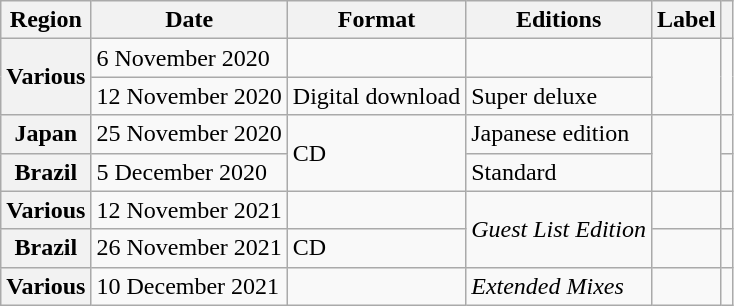<table class="wikitable plainrowheaders">
<tr>
<th scope="col">Region</th>
<th scope="col">Date</th>
<th scope="col">Format</th>
<th scope="col">Editions</th>
<th scope="col">Label</th>
<th scope="col"></th>
</tr>
<tr>
<th scope="row" rowspan="2">Various</th>
<td>6 November 2020</td>
<td></td>
<td></td>
<td rowspan="2"></td>
<td rowspan="2" style="text-align:center;"></td>
</tr>
<tr>
<td>12 November 2020</td>
<td>Digital download</td>
<td>Super deluxe</td>
</tr>
<tr>
<th scope="row">Japan</th>
<td>25 November 2020</td>
<td rowspan="2">CD</td>
<td>Japanese edition</td>
<td rowspan="2"></td>
<td align="center"></td>
</tr>
<tr>
<th scope="row">Brazil</th>
<td>5 December 2020</td>
<td>Standard</td>
<td align="center"></td>
</tr>
<tr>
<th scope="row">Various</th>
<td>12 November 2021</td>
<td></td>
<td rowspan="2"><em>Guest List Edition</em></td>
<td></td>
<td align="center"></td>
</tr>
<tr>
<th scope="row">Brazil</th>
<td>26 November 2021</td>
<td>CD</td>
<td></td>
<td align="center"></td>
</tr>
<tr>
<th scope="row">Various</th>
<td>10 December 2021</td>
<td></td>
<td><em>Extended Mixes</em></td>
<td></td>
<td align="center"></td>
</tr>
</table>
